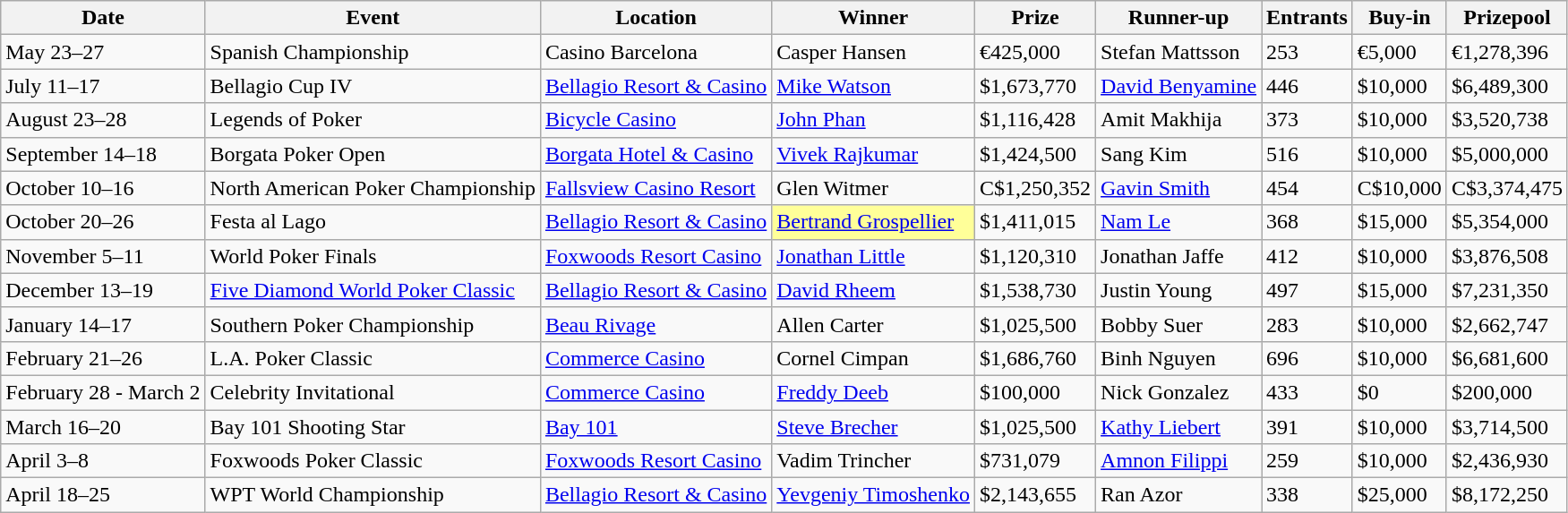<table class="wikitable">
<tr>
<th>Date</th>
<th>Event</th>
<th>Location</th>
<th>Winner</th>
<th>Prize</th>
<th>Runner-up</th>
<th>Entrants</th>
<th>Buy-in</th>
<th>Prizepool</th>
</tr>
<tr>
<td>May 23–27</td>
<td>Spanish Championship</td>
<td>Casino Barcelona</td>
<td>Casper Hansen</td>
<td>€425,000</td>
<td>Stefan Mattsson</td>
<td>253</td>
<td>€5,000</td>
<td>€1,278,396</td>
</tr>
<tr>
<td>July 11–17</td>
<td>Bellagio Cup IV</td>
<td><a href='#'>Bellagio Resort & Casino</a></td>
<td><a href='#'>Mike Watson</a></td>
<td>$1,673,770</td>
<td><a href='#'>David Benyamine</a></td>
<td>446</td>
<td>$10,000</td>
<td>$6,489,300</td>
</tr>
<tr>
<td>August 23–28</td>
<td>Legends of Poker</td>
<td><a href='#'>Bicycle Casino</a></td>
<td><a href='#'>John Phan</a></td>
<td>$1,116,428</td>
<td>Amit Makhija</td>
<td>373</td>
<td>$10,000</td>
<td>$3,520,738</td>
</tr>
<tr>
<td>September 14–18</td>
<td>Borgata Poker Open</td>
<td><a href='#'>Borgata Hotel & Casino</a></td>
<td><a href='#'>Vivek Rajkumar</a></td>
<td>$1,424,500</td>
<td>Sang Kim</td>
<td>516</td>
<td>$10,000</td>
<td>$5,000,000</td>
</tr>
<tr>
<td>October 10–16</td>
<td>North American Poker Championship</td>
<td><a href='#'>Fallsview Casino Resort</a></td>
<td>Glen Witmer</td>
<td>C$1,250,352</td>
<td><a href='#'>Gavin Smith</a></td>
<td>454</td>
<td>C$10,000</td>
<td>C$3,374,475</td>
</tr>
<tr>
<td>October 20–26</td>
<td>Festa al Lago</td>
<td><a href='#'>Bellagio Resort & Casino</a></td>
<td style="background-color:#FFFF99"><a href='#'>Bertrand Grospellier</a></td>
<td>$1,411,015</td>
<td><a href='#'>Nam Le</a></td>
<td>368</td>
<td>$15,000</td>
<td>$5,354,000</td>
</tr>
<tr>
<td>November 5–11</td>
<td>World Poker Finals</td>
<td><a href='#'>Foxwoods Resort Casino</a></td>
<td><a href='#'>Jonathan Little</a></td>
<td>$1,120,310</td>
<td>Jonathan Jaffe</td>
<td>412</td>
<td>$10,000</td>
<td>$3,876,508</td>
</tr>
<tr>
<td>December 13–19</td>
<td><a href='#'>Five Diamond World Poker Classic</a></td>
<td><a href='#'>Bellagio Resort & Casino</a></td>
<td><a href='#'>David Rheem</a></td>
<td>$1,538,730</td>
<td>Justin Young</td>
<td>497</td>
<td>$15,000</td>
<td>$7,231,350</td>
</tr>
<tr>
<td>January 14–17</td>
<td>Southern Poker Championship</td>
<td><a href='#'>Beau Rivage</a></td>
<td>Allen Carter</td>
<td>$1,025,500</td>
<td>Bobby Suer</td>
<td>283</td>
<td>$10,000</td>
<td>$2,662,747</td>
</tr>
<tr>
<td>February 21–26</td>
<td>L.A. Poker Classic</td>
<td><a href='#'>Commerce Casino</a></td>
<td>Cornel Cimpan</td>
<td>$1,686,760</td>
<td>Binh Nguyen</td>
<td>696</td>
<td>$10,000</td>
<td>$6,681,600</td>
</tr>
<tr>
<td>February 28 - March 2</td>
<td>Celebrity Invitational</td>
<td><a href='#'>Commerce Casino</a></td>
<td><a href='#'>Freddy Deeb</a></td>
<td>$100,000</td>
<td>Nick Gonzalez</td>
<td>433</td>
<td>$0</td>
<td>$200,000</td>
</tr>
<tr>
<td>March 16–20</td>
<td>Bay 101 Shooting Star</td>
<td><a href='#'>Bay 101</a></td>
<td><a href='#'>Steve Brecher</a></td>
<td>$1,025,500</td>
<td><a href='#'>Kathy Liebert</a></td>
<td>391</td>
<td>$10,000</td>
<td>$3,714,500</td>
</tr>
<tr>
<td>April 3–8</td>
<td>Foxwoods Poker Classic</td>
<td><a href='#'>Foxwoods Resort Casino</a></td>
<td>Vadim Trincher</td>
<td>$731,079</td>
<td><a href='#'>Amnon Filippi</a></td>
<td>259</td>
<td>$10,000</td>
<td>$2,436,930</td>
</tr>
<tr>
<td>April 18–25</td>
<td>WPT World Championship</td>
<td><a href='#'>Bellagio Resort & Casino</a></td>
<td><a href='#'>Yevgeniy Timoshenko</a></td>
<td>$2,143,655</td>
<td>Ran Azor</td>
<td>338</td>
<td>$25,000</td>
<td>$8,172,250</td>
</tr>
</table>
